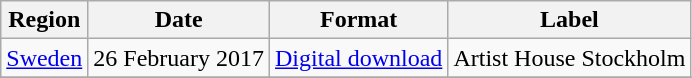<table class=wikitable>
<tr>
<th>Region</th>
<th>Date</th>
<th>Format</th>
<th>Label</th>
</tr>
<tr>
<td><a href='#'>Sweden</a></td>
<td>26 February 2017</td>
<td><a href='#'>Digital download</a></td>
<td>Artist House Stockholm</td>
</tr>
<tr>
</tr>
</table>
